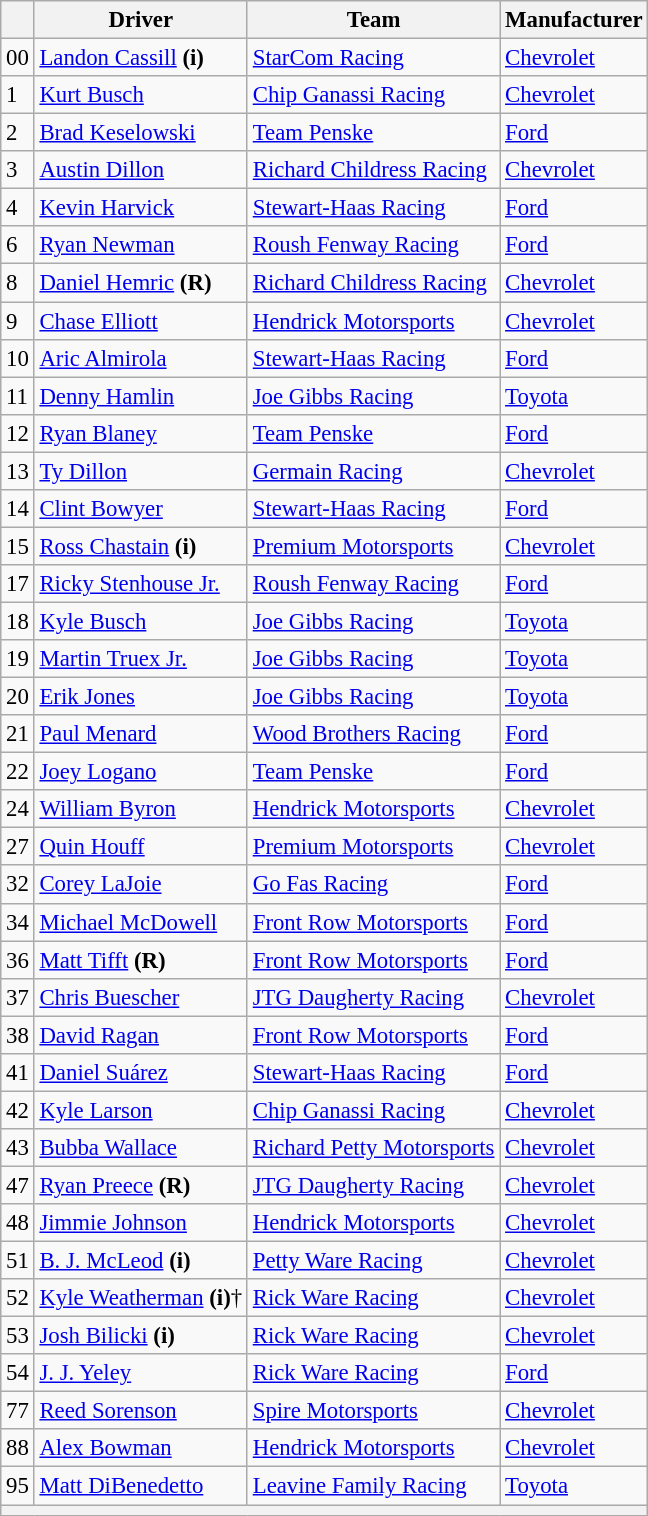<table class="wikitable" style="font-size:95%">
<tr>
<th></th>
<th>Driver</th>
<th>Team</th>
<th>Manufacturer</th>
</tr>
<tr>
<td>00</td>
<td><a href='#'>Landon Cassill</a> <strong>(i)</strong></td>
<td><a href='#'>StarCom Racing</a></td>
<td><a href='#'>Chevrolet</a></td>
</tr>
<tr>
<td>1</td>
<td><a href='#'>Kurt Busch</a></td>
<td><a href='#'>Chip Ganassi Racing</a></td>
<td><a href='#'>Chevrolet</a></td>
</tr>
<tr>
<td>2</td>
<td><a href='#'>Brad Keselowski</a></td>
<td><a href='#'>Team Penske</a></td>
<td><a href='#'>Ford</a></td>
</tr>
<tr>
<td>3</td>
<td><a href='#'>Austin Dillon</a></td>
<td><a href='#'>Richard Childress Racing</a></td>
<td><a href='#'>Chevrolet</a></td>
</tr>
<tr>
<td>4</td>
<td><a href='#'>Kevin Harvick</a></td>
<td><a href='#'>Stewart-Haas Racing</a></td>
<td><a href='#'>Ford</a></td>
</tr>
<tr>
<td>6</td>
<td><a href='#'>Ryan Newman</a></td>
<td><a href='#'>Roush Fenway Racing</a></td>
<td><a href='#'>Ford</a></td>
</tr>
<tr>
<td>8</td>
<td><a href='#'>Daniel Hemric</a> <strong>(R)</strong></td>
<td><a href='#'>Richard Childress Racing</a></td>
<td><a href='#'>Chevrolet</a></td>
</tr>
<tr>
<td>9</td>
<td><a href='#'>Chase Elliott</a></td>
<td><a href='#'>Hendrick Motorsports</a></td>
<td><a href='#'>Chevrolet</a></td>
</tr>
<tr>
<td>10</td>
<td><a href='#'>Aric Almirola</a></td>
<td><a href='#'>Stewart-Haas Racing</a></td>
<td><a href='#'>Ford</a></td>
</tr>
<tr>
<td>11</td>
<td><a href='#'>Denny Hamlin</a></td>
<td><a href='#'>Joe Gibbs Racing</a></td>
<td><a href='#'>Toyota</a></td>
</tr>
<tr>
<td>12</td>
<td><a href='#'>Ryan Blaney</a></td>
<td><a href='#'>Team Penske</a></td>
<td><a href='#'>Ford</a></td>
</tr>
<tr>
<td>13</td>
<td><a href='#'>Ty Dillon</a></td>
<td><a href='#'>Germain Racing</a></td>
<td><a href='#'>Chevrolet</a></td>
</tr>
<tr>
<td>14</td>
<td><a href='#'>Clint Bowyer</a></td>
<td><a href='#'>Stewart-Haas Racing</a></td>
<td><a href='#'>Ford</a></td>
</tr>
<tr>
<td>15</td>
<td><a href='#'>Ross Chastain</a> <strong>(i)</strong></td>
<td><a href='#'>Premium Motorsports</a></td>
<td><a href='#'>Chevrolet</a></td>
</tr>
<tr>
<td>17</td>
<td><a href='#'>Ricky Stenhouse Jr.</a></td>
<td><a href='#'>Roush Fenway Racing</a></td>
<td><a href='#'>Ford</a></td>
</tr>
<tr>
<td>18</td>
<td><a href='#'>Kyle Busch</a></td>
<td><a href='#'>Joe Gibbs Racing</a></td>
<td><a href='#'>Toyota</a></td>
</tr>
<tr>
<td>19</td>
<td><a href='#'>Martin Truex Jr.</a></td>
<td><a href='#'>Joe Gibbs Racing</a></td>
<td><a href='#'>Toyota</a></td>
</tr>
<tr>
<td>20</td>
<td><a href='#'>Erik Jones</a></td>
<td><a href='#'>Joe Gibbs Racing</a></td>
<td><a href='#'>Toyota</a></td>
</tr>
<tr>
<td>21</td>
<td><a href='#'>Paul Menard</a></td>
<td><a href='#'>Wood Brothers Racing</a></td>
<td><a href='#'>Ford</a></td>
</tr>
<tr>
<td>22</td>
<td><a href='#'>Joey Logano</a></td>
<td><a href='#'>Team Penske</a></td>
<td><a href='#'>Ford</a></td>
</tr>
<tr>
<td>24</td>
<td><a href='#'>William Byron</a></td>
<td><a href='#'>Hendrick Motorsports</a></td>
<td><a href='#'>Chevrolet</a></td>
</tr>
<tr>
<td>27</td>
<td><a href='#'>Quin Houff</a></td>
<td><a href='#'>Premium Motorsports</a></td>
<td><a href='#'>Chevrolet</a></td>
</tr>
<tr>
<td>32</td>
<td><a href='#'>Corey LaJoie</a></td>
<td><a href='#'>Go Fas Racing</a></td>
<td><a href='#'>Ford</a></td>
</tr>
<tr>
<td>34</td>
<td><a href='#'>Michael McDowell</a></td>
<td><a href='#'>Front Row Motorsports</a></td>
<td><a href='#'>Ford</a></td>
</tr>
<tr>
<td>36</td>
<td><a href='#'>Matt Tifft</a> <strong>(R)</strong></td>
<td><a href='#'>Front Row Motorsports</a></td>
<td><a href='#'>Ford</a></td>
</tr>
<tr>
<td>37</td>
<td><a href='#'>Chris Buescher</a></td>
<td><a href='#'>JTG Daugherty Racing</a></td>
<td><a href='#'>Chevrolet</a></td>
</tr>
<tr>
<td>38</td>
<td><a href='#'>David Ragan</a></td>
<td><a href='#'>Front Row Motorsports</a></td>
<td><a href='#'>Ford</a></td>
</tr>
<tr>
<td>41</td>
<td><a href='#'>Daniel Suárez</a></td>
<td><a href='#'>Stewart-Haas Racing</a></td>
<td><a href='#'>Ford</a></td>
</tr>
<tr>
<td>42</td>
<td><a href='#'>Kyle Larson</a></td>
<td><a href='#'>Chip Ganassi Racing</a></td>
<td><a href='#'>Chevrolet</a></td>
</tr>
<tr>
<td>43</td>
<td><a href='#'>Bubba Wallace</a></td>
<td><a href='#'>Richard Petty Motorsports</a></td>
<td><a href='#'>Chevrolet</a></td>
</tr>
<tr>
<td>47</td>
<td><a href='#'>Ryan Preece</a> <strong>(R)</strong></td>
<td><a href='#'>JTG Daugherty Racing</a></td>
<td><a href='#'>Chevrolet</a></td>
</tr>
<tr>
<td>48</td>
<td><a href='#'>Jimmie Johnson</a></td>
<td><a href='#'>Hendrick Motorsports</a></td>
<td><a href='#'>Chevrolet</a></td>
</tr>
<tr>
<td>51</td>
<td><a href='#'>B. J. McLeod</a> <strong>(i)</strong></td>
<td><a href='#'>Petty Ware Racing</a></td>
<td><a href='#'>Chevrolet</a></td>
</tr>
<tr>
<td>52</td>
<td><a href='#'>Kyle Weatherman</a> <strong>(i)</strong>†</td>
<td><a href='#'>Rick Ware Racing</a></td>
<td><a href='#'>Chevrolet</a></td>
</tr>
<tr>
<td>53</td>
<td><a href='#'>Josh Bilicki</a> <strong>(i)</strong></td>
<td><a href='#'>Rick Ware Racing</a></td>
<td><a href='#'>Chevrolet</a></td>
</tr>
<tr>
<td>54</td>
<td><a href='#'>J. J. Yeley</a></td>
<td><a href='#'>Rick Ware Racing</a></td>
<td><a href='#'>Ford</a></td>
</tr>
<tr>
<td>77</td>
<td><a href='#'>Reed Sorenson</a></td>
<td><a href='#'>Spire Motorsports</a></td>
<td><a href='#'>Chevrolet</a></td>
</tr>
<tr>
<td>88</td>
<td><a href='#'>Alex Bowman</a></td>
<td><a href='#'>Hendrick Motorsports</a></td>
<td><a href='#'>Chevrolet</a></td>
</tr>
<tr>
<td>95</td>
<td><a href='#'>Matt DiBenedetto</a></td>
<td><a href='#'>Leavine Family Racing</a></td>
<td><a href='#'>Toyota</a></td>
</tr>
<tr>
<th colspan="4"></th>
</tr>
</table>
